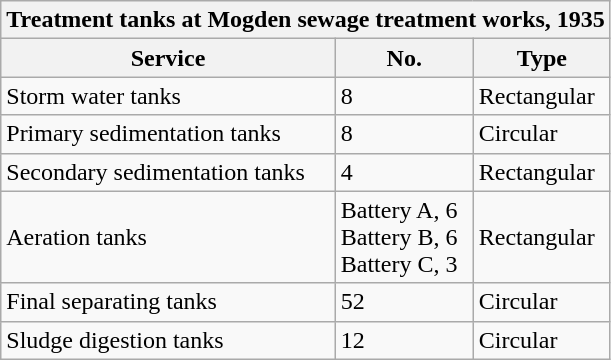<table class="wikitable">
<tr>
<th colspan="3">Treatment tanks at Mogden sewage treatment works, 1935</th>
</tr>
<tr>
<th>Service</th>
<th>No.</th>
<th>Type</th>
</tr>
<tr>
<td>Storm water tanks</td>
<td>8</td>
<td>Rectangular</td>
</tr>
<tr>
<td>Primary sedimentation tanks</td>
<td>8</td>
<td>Circular</td>
</tr>
<tr>
<td>Secondary sedimentation tanks</td>
<td>4</td>
<td>Rectangular</td>
</tr>
<tr>
<td>Aeration tanks</td>
<td>Battery A, 6<br>Battery B, 6<br>Battery C, 3</td>
<td>Rectangular</td>
</tr>
<tr>
<td>Final separating tanks</td>
<td>52</td>
<td>Circular</td>
</tr>
<tr>
<td>Sludge digestion tanks</td>
<td>12</td>
<td>Circular</td>
</tr>
</table>
